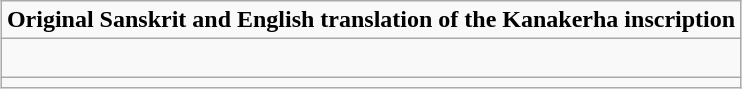<table class="wikitable" style="margin:0 auto;"  align="center"  colspan="2" cellpadding="3" style="font-size: 100%; width: 100%;">
<tr>
<td state = ><strong>Original Sanskrit and English translation of the Kanakerha inscription</strong></td>
</tr>
<tr>
<td><br></td>
</tr>
<tr>
<td></td>
</tr>
</table>
